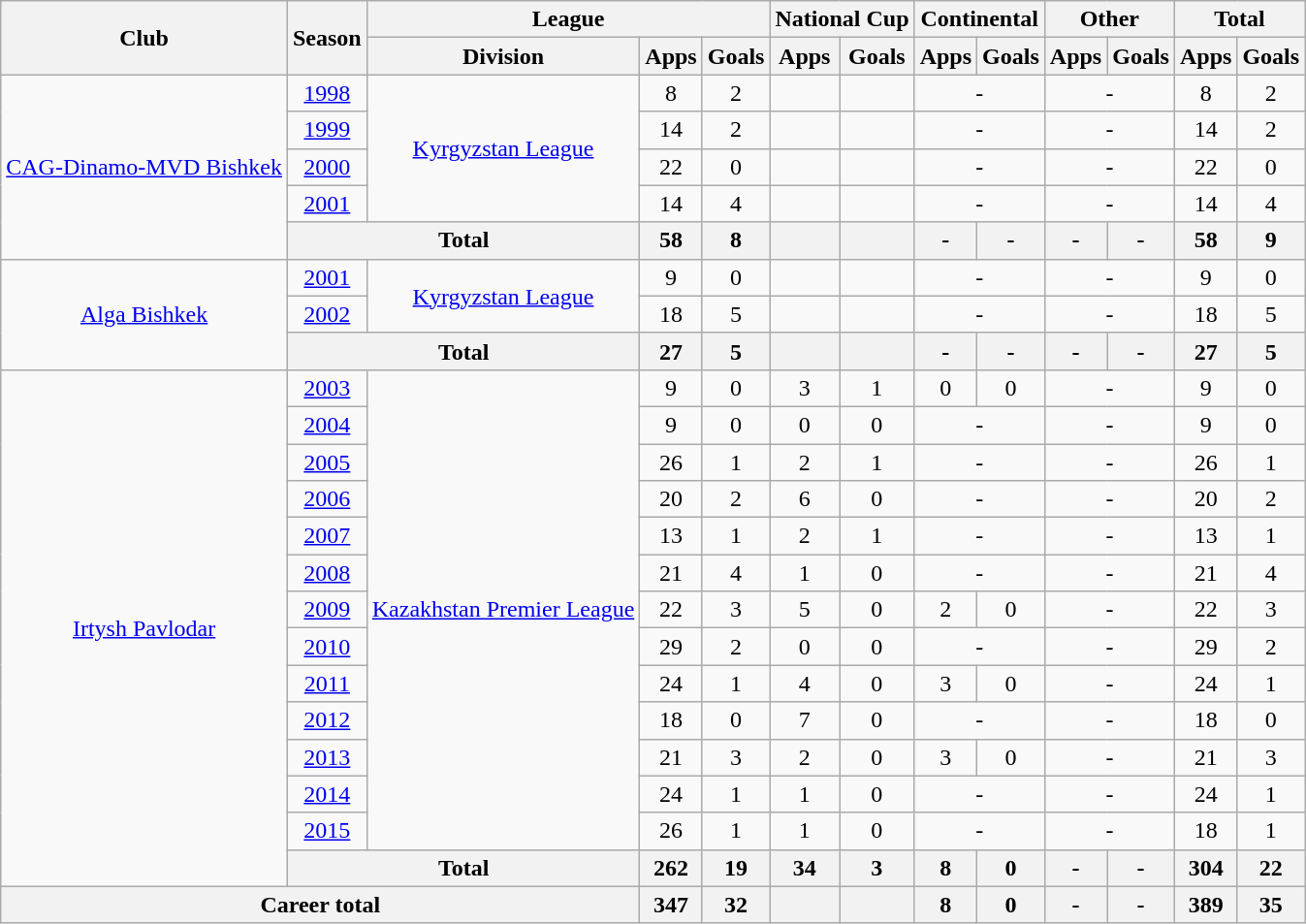<table class="wikitable" style="text-align: center;">
<tr>
<th rowspan="2">Club</th>
<th rowspan="2">Season</th>
<th colspan="3">League</th>
<th colspan="2">National Cup</th>
<th colspan="2">Continental</th>
<th colspan="2">Other</th>
<th colspan="2">Total</th>
</tr>
<tr>
<th>Division</th>
<th>Apps</th>
<th>Goals</th>
<th>Apps</th>
<th>Goals</th>
<th>Apps</th>
<th>Goals</th>
<th>Apps</th>
<th>Goals</th>
<th>Apps</th>
<th>Goals</th>
</tr>
<tr>
<td rowspan="5" valign="center"><a href='#'>CAG-Dinamo-MVD Bishkek</a></td>
<td><a href='#'>1998</a></td>
<td rowspan="4" valign="center"><a href='#'>Kyrgyzstan League</a></td>
<td>8</td>
<td>2</td>
<td></td>
<td></td>
<td colspan="2">-</td>
<td colspan="2">-</td>
<td>8</td>
<td>2</td>
</tr>
<tr>
<td><a href='#'>1999</a></td>
<td>14</td>
<td>2</td>
<td></td>
<td></td>
<td colspan="2">-</td>
<td colspan="2">-</td>
<td>14</td>
<td>2</td>
</tr>
<tr>
<td><a href='#'>2000</a></td>
<td>22</td>
<td>0</td>
<td></td>
<td></td>
<td colspan="2">-</td>
<td colspan="2">-</td>
<td>22</td>
<td>0</td>
</tr>
<tr>
<td><a href='#'>2001</a></td>
<td>14</td>
<td>4</td>
<td></td>
<td></td>
<td colspan="2">-</td>
<td colspan="2">-</td>
<td>14</td>
<td>4</td>
</tr>
<tr>
<th colspan="2">Total</th>
<th>58</th>
<th>8</th>
<th></th>
<th></th>
<th>-</th>
<th>-</th>
<th>-</th>
<th>-</th>
<th>58</th>
<th>9</th>
</tr>
<tr>
<td rowspan="3" valign="center"><a href='#'>Alga Bishkek</a></td>
<td><a href='#'>2001</a></td>
<td rowspan="2" valign="center"><a href='#'>Kyrgyzstan League</a></td>
<td>9</td>
<td>0</td>
<td></td>
<td></td>
<td colspan="2">-</td>
<td colspan="2">-</td>
<td>9</td>
<td>0</td>
</tr>
<tr>
<td><a href='#'>2002</a></td>
<td>18</td>
<td>5</td>
<td></td>
<td></td>
<td colspan="2">-</td>
<td colspan="2">-</td>
<td>18</td>
<td>5</td>
</tr>
<tr>
<th colspan="2">Total</th>
<th>27</th>
<th>5</th>
<th></th>
<th></th>
<th>-</th>
<th>-</th>
<th>-</th>
<th>-</th>
<th>27</th>
<th>5</th>
</tr>
<tr>
<td rowspan="14" valign="center"><a href='#'>Irtysh Pavlodar</a></td>
<td><a href='#'>2003</a></td>
<td rowspan="13" valign="center"><a href='#'>Kazakhstan Premier League</a></td>
<td>9</td>
<td>0</td>
<td>3</td>
<td>1</td>
<td>0</td>
<td>0</td>
<td colspan="2">-</td>
<td>9</td>
<td>0</td>
</tr>
<tr>
<td><a href='#'>2004</a></td>
<td>9</td>
<td>0</td>
<td>0</td>
<td>0</td>
<td colspan="2">-</td>
<td colspan="2">-</td>
<td>9</td>
<td>0</td>
</tr>
<tr>
<td><a href='#'>2005</a></td>
<td>26</td>
<td>1</td>
<td>2</td>
<td>1</td>
<td colspan="2">-</td>
<td colspan="2">-</td>
<td>26</td>
<td>1</td>
</tr>
<tr>
<td><a href='#'>2006</a></td>
<td>20</td>
<td>2</td>
<td>6</td>
<td>0</td>
<td colspan="2">-</td>
<td colspan="2">-</td>
<td>20</td>
<td>2</td>
</tr>
<tr>
<td><a href='#'>2007</a></td>
<td>13</td>
<td>1</td>
<td>2</td>
<td>1</td>
<td colspan="2">-</td>
<td colspan="2">-</td>
<td>13</td>
<td>1</td>
</tr>
<tr>
<td><a href='#'>2008</a></td>
<td>21</td>
<td>4</td>
<td>1</td>
<td>0</td>
<td colspan="2">-</td>
<td colspan="2">-</td>
<td>21</td>
<td>4</td>
</tr>
<tr>
<td><a href='#'>2009</a></td>
<td>22</td>
<td>3</td>
<td>5</td>
<td>0</td>
<td>2</td>
<td>0</td>
<td colspan="2">-</td>
<td>22</td>
<td>3</td>
</tr>
<tr>
<td><a href='#'>2010</a></td>
<td>29</td>
<td>2</td>
<td>0</td>
<td>0</td>
<td colspan="2">-</td>
<td colspan="2">-</td>
<td>29</td>
<td>2</td>
</tr>
<tr>
<td><a href='#'>2011</a></td>
<td>24</td>
<td>1</td>
<td>4</td>
<td>0</td>
<td>3</td>
<td>0</td>
<td colspan="2">-</td>
<td>24</td>
<td>1</td>
</tr>
<tr>
<td><a href='#'>2012</a></td>
<td>18</td>
<td>0</td>
<td>7</td>
<td>0</td>
<td colspan="2">-</td>
<td colspan="2">-</td>
<td>18</td>
<td>0</td>
</tr>
<tr>
<td><a href='#'>2013</a></td>
<td>21</td>
<td>3</td>
<td>2</td>
<td>0</td>
<td>3</td>
<td>0</td>
<td colspan="2">-</td>
<td>21</td>
<td>3</td>
</tr>
<tr>
<td><a href='#'>2014</a></td>
<td>24</td>
<td>1</td>
<td>1</td>
<td>0</td>
<td colspan="2">-</td>
<td colspan="2">-</td>
<td>24</td>
<td>1</td>
</tr>
<tr>
<td><a href='#'>2015</a></td>
<td>26</td>
<td>1</td>
<td>1</td>
<td>0</td>
<td colspan="2">-</td>
<td colspan="2">-</td>
<td>18</td>
<td>1</td>
</tr>
<tr>
<th colspan="2">Total</th>
<th>262</th>
<th>19</th>
<th>34</th>
<th>3</th>
<th>8</th>
<th>0</th>
<th>-</th>
<th>-</th>
<th>304</th>
<th>22</th>
</tr>
<tr>
<th colspan="3">Career total</th>
<th>347</th>
<th>32</th>
<th></th>
<th></th>
<th>8</th>
<th>0</th>
<th>-</th>
<th>-</th>
<th>389</th>
<th>35</th>
</tr>
</table>
